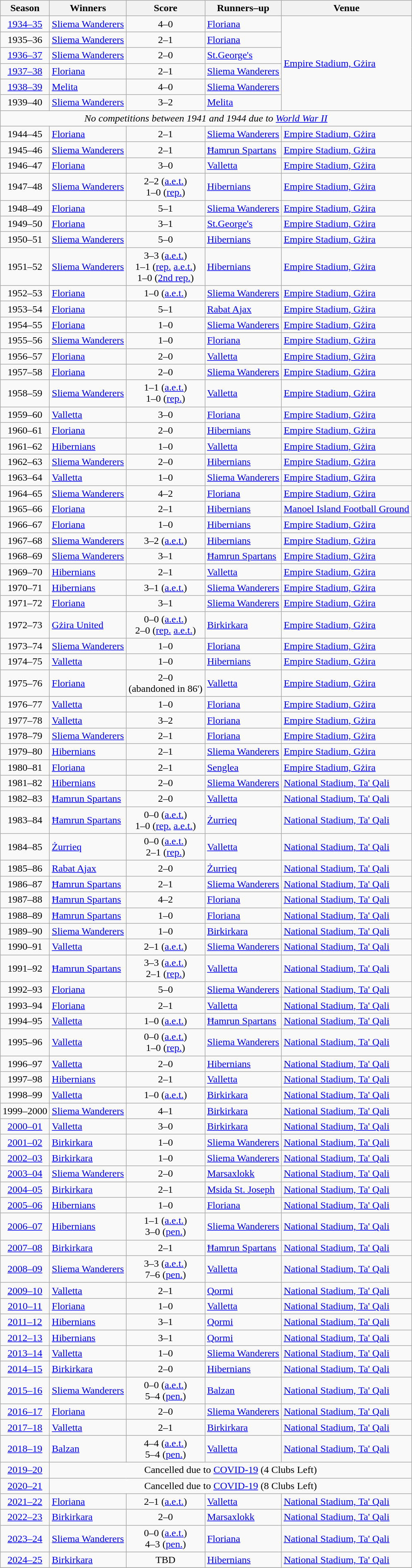<table class="sortable wikitable plainrowheaders">
<tr>
<th scope="col">Season</th>
<th scope="col">Winners</th>
<th scope="col">Score</th>
<th scope="col">Runners–up</th>
<th scope="col">Venue</th>
</tr>
<tr>
<td align="center"><a href='#'>1934–35</a></td>
<td><a href='#'>Sliema Wanderers</a></td>
<td align="center">4–0</td>
<td><a href='#'>Floriana</a></td>
<td rowspan=6><a href='#'>Empire Stadium, Gżira</a></td>
</tr>
<tr>
<td align="center">1935–36</td>
<td><a href='#'>Sliema Wanderers</a></td>
<td align="center">2–1</td>
<td><a href='#'>Floriana</a></td>
</tr>
<tr>
<td align="center"><a href='#'>1936–37</a></td>
<td><a href='#'>Sliema Wanderers</a></td>
<td align="center">2–0</td>
<td><a href='#'>St.George's</a></td>
</tr>
<tr>
<td align="center"><a href='#'>1937–38</a></td>
<td><a href='#'>Floriana</a></td>
<td align="center">2–1</td>
<td><a href='#'>Sliema Wanderers</a></td>
</tr>
<tr>
<td align="center"><a href='#'>1938–39</a></td>
<td><a href='#'>Melita</a></td>
<td align="center">4–0</td>
<td><a href='#'>Sliema Wanderers</a></td>
</tr>
<tr>
<td align="center">1939–40</td>
<td><a href='#'>Sliema Wanderers</a></td>
<td align="center">3–2</td>
<td><a href='#'>Melita</a></td>
</tr>
<tr>
<td colspan=5 align="center"><em>No competitions between 1941 and 1944 due to <a href='#'>World War II</a></em></td>
</tr>
<tr>
<td align="center">1944–45</td>
<td><a href='#'>Floriana</a></td>
<td align="center">2–1</td>
<td><a href='#'>Sliema Wanderers</a></td>
<td><a href='#'>Empire Stadium, Gżira</a></td>
</tr>
<tr>
<td align="center">1945–46</td>
<td><a href='#'>Sliema Wanderers</a></td>
<td align="center">2–1</td>
<td><a href='#'>Ħamrun Spartans</a></td>
<td><a href='#'>Empire Stadium, Gżira</a></td>
</tr>
<tr>
<td align="center">1946–47</td>
<td><a href='#'>Floriana</a></td>
<td align="center">3–0</td>
<td><a href='#'>Valletta</a></td>
<td><a href='#'>Empire Stadium, Gżira</a></td>
</tr>
<tr>
<td align="center">1947–48</td>
<td><a href='#'>Sliema Wanderers</a></td>
<td align="center">2–2 (<a href='#'>a.e.t.</a>)<br>1–0 (<a href='#'>rep.</a>)</td>
<td><a href='#'>Hibernians</a></td>
<td><a href='#'>Empire Stadium, Gżira</a></td>
</tr>
<tr>
<td align="center">1948–49</td>
<td><a href='#'>Floriana</a></td>
<td align="center">5–1</td>
<td><a href='#'>Sliema Wanderers</a></td>
<td><a href='#'>Empire Stadium, Gżira</a></td>
</tr>
<tr>
<td align="center">1949–50</td>
<td><a href='#'>Floriana</a></td>
<td align="center">3–1</td>
<td><a href='#'>St.George's</a></td>
<td><a href='#'>Empire Stadium, Gżira</a></td>
</tr>
<tr>
<td align="center">1950–51</td>
<td><a href='#'>Sliema Wanderers</a></td>
<td align="center">5–0</td>
<td><a href='#'>Hibernians</a></td>
<td><a href='#'>Empire Stadium, Gżira</a></td>
</tr>
<tr>
<td align="center">1951–52</td>
<td><a href='#'>Sliema Wanderers</a></td>
<td align="center">3–3 (<a href='#'>a.e.t.</a>)<br>1–1 (<a href='#'>rep.</a> <a href='#'>a.e.t.</a>)<br>1–0 (<a href='#'>2nd rep.</a>)</td>
<td><a href='#'>Hibernians</a></td>
<td><a href='#'>Empire Stadium, Gżira</a></td>
</tr>
<tr>
<td align="center">1952–53</td>
<td><a href='#'>Floriana</a></td>
<td align="center">1–0 (<a href='#'>a.e.t.</a>)</td>
<td><a href='#'>Sliema Wanderers</a></td>
<td><a href='#'>Empire Stadium, Gżira</a></td>
</tr>
<tr>
<td align="center">1953–54</td>
<td><a href='#'>Floriana</a></td>
<td align="center">5–1</td>
<td><a href='#'>Rabat Ajax</a></td>
<td><a href='#'>Empire Stadium, Gżira</a></td>
</tr>
<tr>
<td align="center">1954–55</td>
<td><a href='#'>Floriana</a></td>
<td align="center">1–0</td>
<td><a href='#'>Sliema Wanderers</a></td>
<td><a href='#'>Empire Stadium, Gżira</a></td>
</tr>
<tr>
<td align="center">1955–56</td>
<td><a href='#'>Sliema Wanderers</a></td>
<td align="center">1–0</td>
<td><a href='#'>Floriana</a></td>
<td><a href='#'>Empire Stadium, Gżira</a></td>
</tr>
<tr>
<td align="center">1956–57</td>
<td><a href='#'>Floriana</a></td>
<td align="center">2–0</td>
<td><a href='#'>Valletta</a></td>
<td><a href='#'>Empire Stadium, Gżira</a></td>
</tr>
<tr>
<td align="center">1957–58</td>
<td><a href='#'>Floriana</a></td>
<td align="center">2–0</td>
<td><a href='#'>Sliema Wanderers</a></td>
<td><a href='#'>Empire Stadium, Gżira</a></td>
</tr>
<tr>
<td align="center">1958–59</td>
<td><a href='#'>Sliema Wanderers</a></td>
<td align="center">1–1 (<a href='#'>a.e.t.</a>)<br>1–0 (<a href='#'>rep.</a>)</td>
<td><a href='#'>Valletta</a></td>
<td><a href='#'>Empire Stadium, Gżira</a></td>
</tr>
<tr>
<td align="center">1959–60</td>
<td><a href='#'>Valletta</a></td>
<td align="center">3–0</td>
<td><a href='#'>Floriana</a></td>
<td><a href='#'>Empire Stadium, Gżira</a></td>
</tr>
<tr>
<td align="center">1960–61</td>
<td><a href='#'>Floriana</a></td>
<td align="center">2–0</td>
<td><a href='#'>Hibernians</a></td>
<td><a href='#'>Empire Stadium, Gżira</a></td>
</tr>
<tr>
<td align="center">1961–62</td>
<td><a href='#'>Hibernians</a></td>
<td align="center">1–0</td>
<td><a href='#'>Valletta</a></td>
<td><a href='#'>Empire Stadium, Gżira</a></td>
</tr>
<tr>
<td align="center">1962–63</td>
<td><a href='#'>Sliema Wanderers</a></td>
<td align="center">2–0</td>
<td><a href='#'>Hibernians</a></td>
<td><a href='#'>Empire Stadium, Gżira</a></td>
</tr>
<tr>
<td align="center">1963–64</td>
<td><a href='#'>Valletta</a></td>
<td align="center">1–0</td>
<td><a href='#'>Sliema Wanderers</a></td>
<td><a href='#'>Empire Stadium, Gżira</a></td>
</tr>
<tr>
<td align="center">1964–65</td>
<td><a href='#'>Sliema Wanderers</a></td>
<td align="center">4–2</td>
<td><a href='#'>Floriana</a></td>
<td><a href='#'>Empire Stadium, Gżira</a></td>
</tr>
<tr>
<td align="center">1965–66</td>
<td><a href='#'>Floriana</a></td>
<td align="center">2–1</td>
<td><a href='#'>Hibernians</a></td>
<td><a href='#'>Manoel Island Football Ground</a></td>
</tr>
<tr>
<td align="center">1966–67</td>
<td><a href='#'>Floriana</a></td>
<td align="center">1–0</td>
<td><a href='#'>Hibernians</a></td>
<td><a href='#'>Empire Stadium, Gżira</a></td>
</tr>
<tr>
<td align="center">1967–68</td>
<td><a href='#'>Sliema Wanderers</a></td>
<td align="center">3–2 (<a href='#'>a.e.t.</a>)</td>
<td><a href='#'>Hibernians</a></td>
<td><a href='#'>Empire Stadium, Gżira</a></td>
</tr>
<tr>
<td align="center">1968–69</td>
<td><a href='#'>Sliema Wanderers</a></td>
<td align="center">3–1</td>
<td><a href='#'>Ħamrun Spartans</a></td>
<td><a href='#'>Empire Stadium, Gżira</a></td>
</tr>
<tr>
<td align="center">1969–70</td>
<td><a href='#'>Hibernians</a></td>
<td align="center">2–1</td>
<td><a href='#'>Valletta</a></td>
<td><a href='#'>Empire Stadium, Gżira</a></td>
</tr>
<tr>
<td align="center">1970–71</td>
<td><a href='#'>Hibernians</a></td>
<td align="center">3–1 (<a href='#'>a.e.t.</a>)</td>
<td><a href='#'>Sliema Wanderers</a></td>
<td><a href='#'>Empire Stadium, Gżira</a></td>
</tr>
<tr>
<td align="center">1971–72</td>
<td><a href='#'>Floriana</a></td>
<td align="center">3–1</td>
<td><a href='#'>Sliema Wanderers</a></td>
<td><a href='#'>Empire Stadium, Gżira</a></td>
</tr>
<tr>
<td align="center">1972–73</td>
<td><a href='#'>Gżira United</a></td>
<td align="center">0–0 (<a href='#'>a.e.t.</a>)<br>2–0 (<a href='#'>rep.</a> <a href='#'>a.e.t.</a>)</td>
<td><a href='#'>Birkirkara</a></td>
<td><a href='#'>Empire Stadium, Gżira</a></td>
</tr>
<tr>
<td align="center">1973–74</td>
<td><a href='#'>Sliema Wanderers</a></td>
<td align="center">1–0</td>
<td><a href='#'>Floriana</a></td>
<td><a href='#'>Empire Stadium, Gżira</a></td>
</tr>
<tr>
<td align="center">1974–75</td>
<td><a href='#'>Valletta</a></td>
<td align="center">1–0</td>
<td><a href='#'>Hibernians</a></td>
<td><a href='#'>Empire Stadium, Gżira</a></td>
</tr>
<tr>
<td align="center">1975–76</td>
<td><a href='#'>Floriana</a></td>
<td align="center">2–0<br>(abandoned in 86')</td>
<td><a href='#'>Valletta</a></td>
<td><a href='#'>Empire Stadium, Gżira</a></td>
</tr>
<tr>
<td align="center">1976–77</td>
<td><a href='#'>Valletta</a></td>
<td align="center">1–0</td>
<td><a href='#'>Floriana</a></td>
<td><a href='#'>Empire Stadium, Gżira</a></td>
</tr>
<tr>
<td align="center">1977–78</td>
<td><a href='#'>Valletta</a></td>
<td align="center">3–2</td>
<td><a href='#'>Floriana</a></td>
<td><a href='#'>Empire Stadium, Gżira</a></td>
</tr>
<tr>
<td align="center">1978–79</td>
<td><a href='#'>Sliema Wanderers</a></td>
<td align="center">2–1</td>
<td><a href='#'>Floriana</a></td>
<td><a href='#'>Empire Stadium, Gżira</a></td>
</tr>
<tr>
<td align="center">1979–80</td>
<td><a href='#'>Hibernians</a></td>
<td align="center">2–1</td>
<td><a href='#'>Sliema Wanderers</a></td>
<td><a href='#'>Empire Stadium, Gżira</a></td>
</tr>
<tr>
<td align="center">1980–81</td>
<td><a href='#'>Floriana</a></td>
<td align="center">2–1</td>
<td><a href='#'>Senglea</a></td>
<td><a href='#'>Empire Stadium, Gżira</a></td>
</tr>
<tr>
<td align="center">1981–82</td>
<td><a href='#'>Hibernians</a></td>
<td align="center">2–0</td>
<td><a href='#'>Sliema Wanderers</a></td>
<td><a href='#'>National Stadium, Ta' Qali</a></td>
</tr>
<tr>
<td align="center">1982–83</td>
<td><a href='#'>Ħamrun Spartans</a></td>
<td align="center">2–0</td>
<td><a href='#'>Valletta</a></td>
<td><a href='#'>National Stadium, Ta' Qali</a></td>
</tr>
<tr>
<td align="center">1983–84</td>
<td><a href='#'>Ħamrun Spartans</a></td>
<td align="center">0–0 (<a href='#'>a.e.t.</a>)<br>1–0 (<a href='#'>rep.</a> <a href='#'>a.e.t.</a>)</td>
<td><a href='#'>Żurrieq</a></td>
<td><a href='#'>National Stadium, Ta' Qali</a></td>
</tr>
<tr>
<td align="center">1984–85</td>
<td><a href='#'>Żurrieq</a></td>
<td align="center">0–0 (<a href='#'>a.e.t.</a>)<br>2–1 (<a href='#'>rep.</a>)</td>
<td><a href='#'>Valletta</a></td>
<td><a href='#'>National Stadium, Ta' Qali</a></td>
</tr>
<tr>
<td align="center">1985–86</td>
<td><a href='#'>Rabat Ajax</a></td>
<td align="center">2–0</td>
<td><a href='#'>Żurrieq</a></td>
<td><a href='#'>National Stadium, Ta' Qali</a></td>
</tr>
<tr>
<td align="center">1986–87</td>
<td><a href='#'>Ħamrun Spartans</a></td>
<td align="center">2–1</td>
<td><a href='#'>Sliema Wanderers</a></td>
<td><a href='#'>National Stadium, Ta' Qali</a></td>
</tr>
<tr>
<td align="center">1987–88</td>
<td><a href='#'>Ħamrun Spartans</a></td>
<td align="center">4–2</td>
<td><a href='#'>Floriana</a></td>
<td><a href='#'>National Stadium, Ta' Qali</a></td>
</tr>
<tr>
<td align="center">1988–89</td>
<td><a href='#'>Ħamrun Spartans</a></td>
<td align="center">1–0</td>
<td><a href='#'>Floriana</a></td>
<td><a href='#'>National Stadium, Ta' Qali</a></td>
</tr>
<tr>
<td align="center">1989–90</td>
<td><a href='#'>Sliema Wanderers</a></td>
<td align="center">1–0</td>
<td><a href='#'>Birkirkara</a></td>
<td><a href='#'>National Stadium, Ta' Qali</a></td>
</tr>
<tr>
<td align="center">1990–91</td>
<td><a href='#'>Valletta</a></td>
<td align="center">2–1 (<a href='#'>a.e.t.</a>)</td>
<td><a href='#'>Sliema Wanderers</a></td>
<td><a href='#'>National Stadium, Ta' Qali</a></td>
</tr>
<tr>
<td align="center">1991–92</td>
<td><a href='#'>Ħamrun Spartans</a></td>
<td align="center">3–3 (<a href='#'>a.e.t.</a>)<br>2–1 (<a href='#'>rep.</a>)</td>
<td><a href='#'>Valletta</a></td>
<td><a href='#'>National Stadium, Ta' Qali</a></td>
</tr>
<tr>
<td align="center">1992–93</td>
<td><a href='#'>Floriana</a></td>
<td align="center">5–0</td>
<td><a href='#'>Sliema Wanderers</a></td>
<td><a href='#'>National Stadium, Ta' Qali</a></td>
</tr>
<tr>
<td align="center">1993–94</td>
<td><a href='#'>Floriana</a></td>
<td align="center">2–1</td>
<td><a href='#'>Valletta</a></td>
<td><a href='#'>National Stadium, Ta' Qali</a></td>
</tr>
<tr>
<td align="center">1994–95</td>
<td><a href='#'>Valletta</a></td>
<td align="center">1–0 (<a href='#'>a.e.t.</a>)</td>
<td><a href='#'>Ħamrun Spartans</a></td>
<td><a href='#'>National Stadium, Ta' Qali</a></td>
</tr>
<tr>
<td align="center">1995–96</td>
<td><a href='#'>Valletta</a></td>
<td align="center">0–0 (<a href='#'>a.e.t.</a>)<br>1–0 (<a href='#'>rep.</a>)</td>
<td><a href='#'>Sliema Wanderers</a></td>
<td><a href='#'>National Stadium, Ta' Qali</a></td>
</tr>
<tr>
<td align="center">1996–97</td>
<td><a href='#'>Valletta</a></td>
<td align="center">2–0</td>
<td><a href='#'>Hibernians</a></td>
<td><a href='#'>National Stadium, Ta' Qali</a></td>
</tr>
<tr>
<td align="center">1997–98</td>
<td><a href='#'>Hibernians</a></td>
<td align="center">2–1</td>
<td><a href='#'>Valletta</a></td>
<td><a href='#'>National Stadium, Ta' Qali</a></td>
</tr>
<tr>
<td align="center">1998–99</td>
<td><a href='#'>Valletta</a></td>
<td align="center">1–0 (<a href='#'>a.e.t.</a>)</td>
<td><a href='#'>Birkirkara</a></td>
<td><a href='#'>National Stadium, Ta' Qali</a></td>
</tr>
<tr>
<td align="center">1999–2000</td>
<td><a href='#'>Sliema Wanderers</a></td>
<td align="center">4–1</td>
<td><a href='#'>Birkirkara</a></td>
<td><a href='#'>National Stadium, Ta' Qali</a></td>
</tr>
<tr>
<td align="center"><a href='#'>2000–01</a></td>
<td><a href='#'>Valletta</a></td>
<td align="center">3–0</td>
<td><a href='#'>Birkirkara</a></td>
<td><a href='#'>National Stadium, Ta' Qali</a></td>
</tr>
<tr>
<td align="center"><a href='#'>2001–02</a></td>
<td><a href='#'>Birkirkara</a></td>
<td align="center">1–0</td>
<td><a href='#'>Sliema Wanderers</a></td>
<td><a href='#'>National Stadium, Ta' Qali</a></td>
</tr>
<tr>
<td align="center"><a href='#'>2002–03</a></td>
<td><a href='#'>Birkirkara</a></td>
<td align="center">1–0</td>
<td><a href='#'>Sliema Wanderers</a></td>
<td><a href='#'>National Stadium, Ta' Qali</a></td>
</tr>
<tr>
<td align="center"><a href='#'>2003–04</a></td>
<td><a href='#'>Sliema Wanderers</a></td>
<td align="center">2–0</td>
<td><a href='#'>Marsaxlokk</a></td>
<td><a href='#'>National Stadium, Ta' Qali</a></td>
</tr>
<tr>
<td align="center"><a href='#'>2004–05</a></td>
<td><a href='#'>Birkirkara</a></td>
<td align="center">2–1</td>
<td><a href='#'>Msida St. Joseph</a></td>
<td><a href='#'>National Stadium, Ta' Qali</a></td>
</tr>
<tr>
<td align="center"><a href='#'>2005–06</a></td>
<td><a href='#'>Hibernians</a></td>
<td align="center">1–0</td>
<td><a href='#'>Floriana</a></td>
<td><a href='#'>National Stadium, Ta' Qali</a></td>
</tr>
<tr>
<td align="center"><a href='#'>2006–07</a></td>
<td><a href='#'>Hibernians</a></td>
<td align="center">1–1 (<a href='#'>a.e.t.</a>)<br>3–0 (<a href='#'>pen.</a>)</td>
<td><a href='#'>Sliema Wanderers</a></td>
<td><a href='#'>National Stadium, Ta' Qali</a></td>
</tr>
<tr>
<td align="center"><a href='#'>2007–08</a></td>
<td><a href='#'>Birkirkara</a></td>
<td align="center">2–1</td>
<td><a href='#'>Ħamrun Spartans</a></td>
<td><a href='#'>National Stadium, Ta' Qali</a></td>
</tr>
<tr>
<td align="center"><a href='#'>2008–09</a></td>
<td><a href='#'>Sliema Wanderers</a></td>
<td align="center">3–3 (<a href='#'>a.e.t.</a>)<br>7–6 (<a href='#'>pen.</a>)</td>
<td><a href='#'>Valletta</a></td>
<td><a href='#'>National Stadium, Ta' Qali</a></td>
</tr>
<tr>
<td align="center"><a href='#'>2009–10</a></td>
<td><a href='#'>Valletta</a></td>
<td align="center">2–1</td>
<td><a href='#'>Qormi</a></td>
<td><a href='#'>National Stadium, Ta' Qali</a></td>
</tr>
<tr>
<td align="center"><a href='#'>2010–11</a></td>
<td><a href='#'>Floriana</a></td>
<td align="center">1–0</td>
<td><a href='#'>Valletta</a></td>
<td><a href='#'>National Stadium, Ta' Qali</a></td>
</tr>
<tr>
<td align="center"><a href='#'>2011–12</a></td>
<td><a href='#'>Hibernians</a></td>
<td align="center">3–1</td>
<td><a href='#'>Qormi</a></td>
<td><a href='#'>National Stadium, Ta' Qali</a></td>
</tr>
<tr>
<td align="center"><a href='#'>2012–13</a></td>
<td><a href='#'>Hibernians</a></td>
<td align="center">3–1</td>
<td><a href='#'>Qormi</a></td>
<td><a href='#'>National Stadium, Ta' Qali</a></td>
</tr>
<tr>
<td align="center"><a href='#'>2013–14</a></td>
<td><a href='#'>Valletta</a></td>
<td align="center">1–0</td>
<td><a href='#'>Sliema Wanderers</a></td>
<td><a href='#'>National Stadium, Ta' Qali</a></td>
</tr>
<tr>
<td align="center"><a href='#'>2014–15</a></td>
<td><a href='#'>Birkirkara</a></td>
<td align="center">2–0</td>
<td><a href='#'>Hibernians</a></td>
<td><a href='#'>National Stadium, Ta' Qali</a></td>
</tr>
<tr>
<td align="center"><a href='#'>2015–16</a></td>
<td><a href='#'>Sliema Wanderers</a></td>
<td align="center">0–0 (<a href='#'>a.e.t.</a>)<br>5–4 (<a href='#'>pen.</a>)</td>
<td><a href='#'>Balzan</a></td>
<td><a href='#'>National Stadium, Ta' Qali</a></td>
</tr>
<tr>
<td align="center"><a href='#'>2016–17</a></td>
<td><a href='#'>Floriana</a></td>
<td align="center">2–0</td>
<td><a href='#'>Sliema Wanderers</a></td>
<td><a href='#'>National Stadium, Ta' Qali</a></td>
</tr>
<tr>
<td align="center"><a href='#'>2017–18</a></td>
<td><a href='#'>Valletta</a></td>
<td align="center">2–1</td>
<td><a href='#'>Birkirkara</a></td>
<td><a href='#'>National Stadium, Ta' Qali</a></td>
</tr>
<tr>
<td align="center"><a href='#'>2018–19</a></td>
<td><a href='#'>Balzan</a></td>
<td align="center">4–4 (<a href='#'>a.e.t.</a>)<br>5–4 (<a href='#'>pen.</a>)</td>
<td><a href='#'>Valletta</a></td>
<td><a href='#'>National Stadium, Ta' Qali</a></td>
</tr>
<tr>
<td align="center"><a href='#'>2019–20</a></td>
<td colspan=4 align="center">Cancelled due to <a href='#'>COVID-19</a> (4 Clubs Left)</td>
</tr>
<tr>
<td align="center"><a href='#'>2020–21</a></td>
<td colspan=4 align="center">Cancelled due to <a href='#'>COVID-19</a> (8 Clubs Left)</td>
</tr>
<tr>
<td align="center"><a href='#'>2021–22</a></td>
<td><a href='#'>Floriana</a></td>
<td align="center">2–1 (<a href='#'>a.e.t.</a>)</td>
<td><a href='#'>Valletta</a></td>
<td><a href='#'>National Stadium, Ta' Qali</a></td>
</tr>
<tr>
<td align="center"><a href='#'>2022–23</a></td>
<td><a href='#'>Birkirkara</a></td>
<td align="center">2–0</td>
<td><a href='#'>Marsaxlokk</a></td>
<td><a href='#'>National Stadium, Ta' Qali</a></td>
</tr>
<tr>
<td align="center"><a href='#'>2023–24</a></td>
<td><a href='#'>Sliema Wanderers</a></td>
<td align="center">0–0 (<a href='#'>a.e.t.</a>)<br>4–3 (<a href='#'>pen.</a>)</td>
<td><a href='#'>Floriana</a></td>
<td><a href='#'>National Stadium, Ta' Qali</a></td>
</tr>
<tr>
<td align="center"><a href='#'>2024–25</a></td>
<td><a href='#'>Birkirkara</a></td>
<td align="center">TBD</td>
<td><a href='#'>Hibernians</a></td>
<td><a href='#'>National Stadium, Ta' Qali</a></td>
</tr>
<tr>
</tr>
</table>
